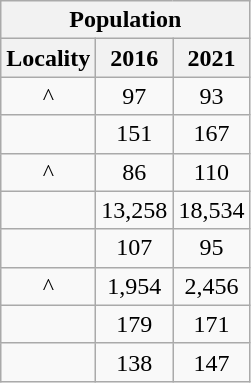<table class="wikitable" style="text-align:center;">
<tr>
<th colspan="3" style="text-align:center;  font-weight:bold">Population</th>
</tr>
<tr>
<th style="text-align:center; background:  font-weight:bold">Locality</th>
<th style="text-align:center; background:  font-weight:bold"><strong>2016</strong></th>
<th style="text-align:center; background:  font-weight:bold"><strong>2021</strong></th>
</tr>
<tr>
<td>^</td>
<td>97</td>
<td>93</td>
</tr>
<tr>
<td></td>
<td>151</td>
<td>167</td>
</tr>
<tr>
<td>^</td>
<td>86</td>
<td>110</td>
</tr>
<tr>
<td></td>
<td>13,258</td>
<td>18,534</td>
</tr>
<tr>
<td></td>
<td>107</td>
<td>95</td>
</tr>
<tr>
<td>^</td>
<td>1,954</td>
<td>2,456</td>
</tr>
<tr>
<td></td>
<td>179</td>
<td>171</td>
</tr>
<tr>
<td></td>
<td>138</td>
<td>147</td>
</tr>
</table>
